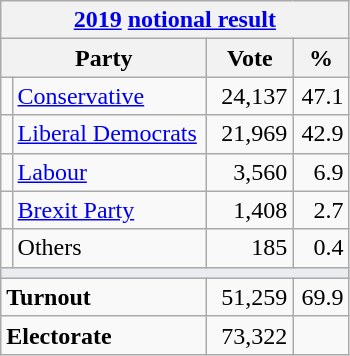<table class="wikitable">
<tr>
<th colspan="4"><a href='#'>2019</a> <a href='#'>notional result</a></th>
</tr>
<tr>
<th bgcolor="#DDDDFF" width="130px" colspan="2">Party</th>
<th bgcolor="#DDDDFF" width="50px">Vote</th>
<th bgcolor="#DDDDFF" width="30px">%</th>
</tr>
<tr>
<td></td>
<td><a href='#'>Conservative</a></td>
<td align=right>24,137</td>
<td align=right>47.1</td>
</tr>
<tr>
<td></td>
<td><a href='#'>Liberal Democrats</a></td>
<td align=right>21,969</td>
<td align=right>42.9</td>
</tr>
<tr>
<td></td>
<td><a href='#'>Labour</a></td>
<td align=right>3,560</td>
<td align=right>6.9</td>
</tr>
<tr>
<td></td>
<td><a href='#'>Brexit Party</a></td>
<td align=right>1,408</td>
<td align=right>2.7</td>
</tr>
<tr>
<td></td>
<td>Others</td>
<td align=right>185</td>
<td align=right>0.4</td>
</tr>
<tr>
<td colspan="4" bgcolor="#EAECF0"></td>
</tr>
<tr>
<td colspan="2"><strong>Turnout</strong></td>
<td align=right>51,259</td>
<td align=right>69.9</td>
</tr>
<tr>
<td colspan="2"><strong>Electorate</strong></td>
<td align=right>73,322</td>
</tr>
</table>
